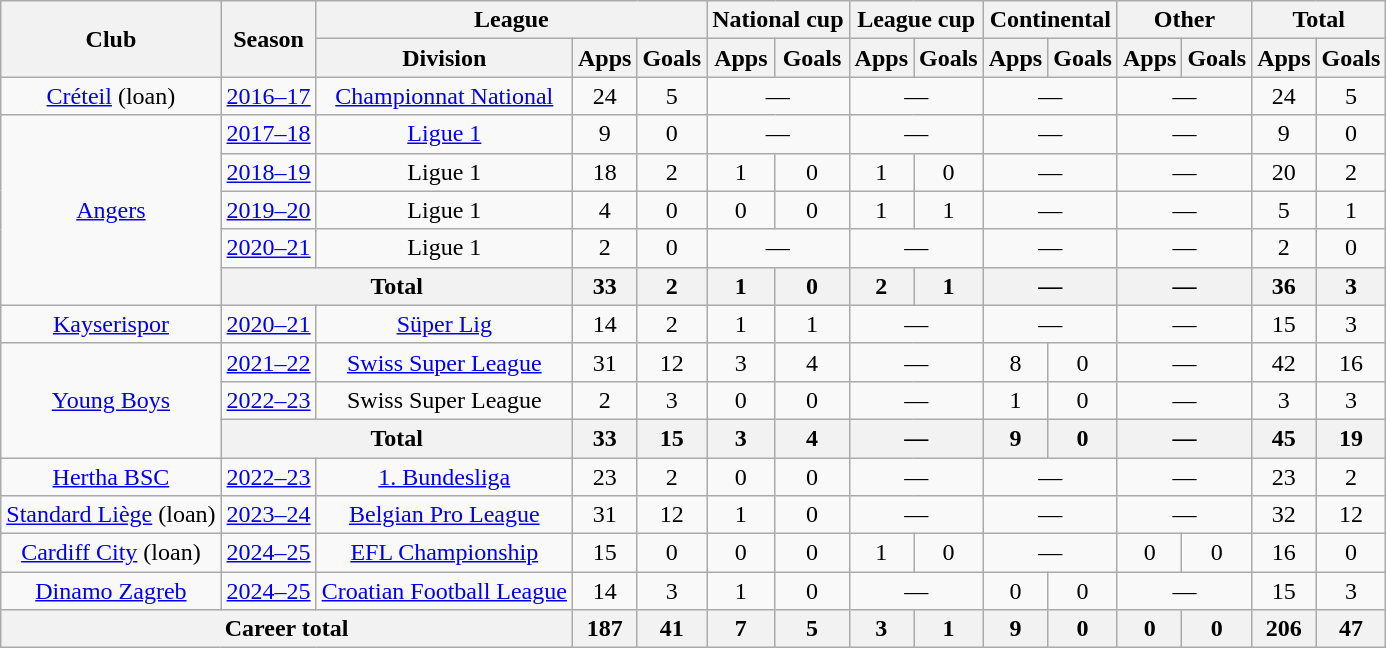<table class="wikitable" style="text-align:center">
<tr>
<th rowspan="2">Club</th>
<th rowspan="2">Season</th>
<th colspan="3">League</th>
<th colspan="2">National cup</th>
<th colspan="2">League cup</th>
<th colspan="2">Continental</th>
<th colspan="2">Other</th>
<th colspan="2">Total</th>
</tr>
<tr>
<th>Division</th>
<th>Apps</th>
<th>Goals</th>
<th>Apps</th>
<th>Goals</th>
<th>Apps</th>
<th>Goals</th>
<th>Apps</th>
<th>Goals</th>
<th>Apps</th>
<th>Goals</th>
<th>Apps</th>
<th>Goals</th>
</tr>
<tr>
<td><a href='#'>Créteil</a> (loan)</td>
<td><a href='#'>2016–17</a></td>
<td><a href='#'>Championnat National</a></td>
<td>24</td>
<td>5</td>
<td colspan="2">—</td>
<td colspan="2">—</td>
<td colspan="2">—</td>
<td colspan="2">—</td>
<td>24</td>
<td>5</td>
</tr>
<tr>
<td rowspan="5"><a href='#'>Angers</a></td>
<td><a href='#'>2017–18</a></td>
<td><a href='#'>Ligue 1</a></td>
<td>9</td>
<td>0</td>
<td colspan="2">—</td>
<td colspan="2">—</td>
<td colspan="2">—</td>
<td colspan="2">—</td>
<td>9</td>
<td>0</td>
</tr>
<tr>
<td><a href='#'>2018–19</a></td>
<td>Ligue 1</td>
<td>18</td>
<td>2</td>
<td>1</td>
<td>0</td>
<td>1</td>
<td>0</td>
<td colspan="2">—</td>
<td colspan="2">—</td>
<td>20</td>
<td>2</td>
</tr>
<tr>
<td><a href='#'>2019–20</a></td>
<td>Ligue 1</td>
<td>4</td>
<td>0</td>
<td>0</td>
<td>0</td>
<td>1</td>
<td>1</td>
<td colspan="2">—</td>
<td colspan="2">—</td>
<td>5</td>
<td>1</td>
</tr>
<tr>
<td><a href='#'>2020–21</a></td>
<td>Ligue 1</td>
<td>2</td>
<td>0</td>
<td colspan="2">—</td>
<td colspan="2">—</td>
<td colspan="2">—</td>
<td colspan="2">—</td>
<td>2</td>
<td>0</td>
</tr>
<tr>
<th colspan="2">Total</th>
<th>33</th>
<th>2</th>
<th>1</th>
<th>0</th>
<th>2</th>
<th>1</th>
<th colspan="2">—</th>
<th colspan="2">—</th>
<th>36</th>
<th>3</th>
</tr>
<tr>
<td><a href='#'>Kayserispor</a></td>
<td><a href='#'>2020–21</a></td>
<td><a href='#'>Süper Lig</a></td>
<td>14</td>
<td>2</td>
<td>1</td>
<td>1</td>
<td colspan="2">—</td>
<td colspan="2">—</td>
<td colspan="2">—</td>
<td>15</td>
<td>3</td>
</tr>
<tr>
<td rowspan="3"><a href='#'>Young Boys</a></td>
<td><a href='#'>2021–22</a></td>
<td><a href='#'>Swiss Super League</a></td>
<td>31</td>
<td>12</td>
<td>3</td>
<td>4</td>
<td colspan="2">—</td>
<td>8</td>
<td>0</td>
<td colspan="2">—</td>
<td>42</td>
<td>16</td>
</tr>
<tr>
<td><a href='#'>2022–23</a></td>
<td>Swiss Super League</td>
<td>2</td>
<td>3</td>
<td>0</td>
<td>0</td>
<td colspan="2">—</td>
<td>1</td>
<td>0</td>
<td colspan="2">—</td>
<td>3</td>
<td>3</td>
</tr>
<tr>
<th colspan="2">Total</th>
<th>33</th>
<th>15</th>
<th>3</th>
<th>4</th>
<th colspan="2">—</th>
<th>9</th>
<th>0</th>
<th colspan="2">—</th>
<th>45</th>
<th>19</th>
</tr>
<tr>
<td><a href='#'>Hertha BSC</a></td>
<td><a href='#'>2022–23</a></td>
<td><a href='#'>1. Bundesliga</a></td>
<td>23</td>
<td>2</td>
<td>0</td>
<td>0</td>
<td colspan="2">—</td>
<td colspan="2">—</td>
<td colspan="2">—</td>
<td>23</td>
<td>2</td>
</tr>
<tr>
<td><a href='#'>Standard Liège</a> (loan)</td>
<td><a href='#'>2023–24</a></td>
<td><a href='#'>Belgian Pro League</a></td>
<td>31</td>
<td>12</td>
<td>1</td>
<td>0</td>
<td colspan="2">—</td>
<td colspan="2">—</td>
<td colspan="2">—</td>
<td>32</td>
<td>12</td>
</tr>
<tr>
<td><a href='#'>Cardiff City</a> (loan)</td>
<td><a href='#'>2024–25</a></td>
<td><a href='#'>EFL Championship</a></td>
<td>15</td>
<td>0</td>
<td>0</td>
<td>0</td>
<td>1</td>
<td>0</td>
<td colspan="2">—</td>
<td>0</td>
<td>0</td>
<td>16</td>
<td>0</td>
</tr>
<tr>
<td><a href='#'>Dinamo Zagreb</a></td>
<td><a href='#'>2024–25</a></td>
<td><a href='#'>Croatian Football League</a></td>
<td>14</td>
<td>3</td>
<td>1</td>
<td>0</td>
<td colspan="2">—</td>
<td>0</td>
<td>0</td>
<td colspan="2">—</td>
<td>15</td>
<td>3</td>
</tr>
<tr>
<th colspan="3">Career total</th>
<th>187</th>
<th>41</th>
<th>7</th>
<th>5</th>
<th>3</th>
<th>1</th>
<th>9</th>
<th>0</th>
<th>0</th>
<th>0</th>
<th>206</th>
<th>47</th>
</tr>
</table>
